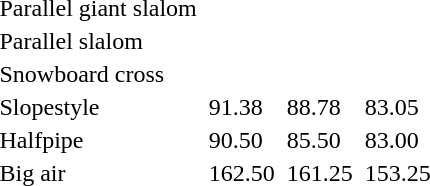<table>
<tr>
<td>Parallel giant slalom<br></td>
<td colspan=2></td>
<td colspan=2></td>
<td colspan=2></td>
</tr>
<tr>
<td>Parallel slalom<br></td>
<td colspan=2></td>
<td colspan=2></td>
<td colspan=2></td>
</tr>
<tr>
<td>Snowboard cross<br></td>
<td colspan=2></td>
<td colspan=2></td>
<td colspan=2></td>
</tr>
<tr>
<td>Slopestyle<br></td>
<td></td>
<td>91.38</td>
<td></td>
<td>88.78</td>
<td></td>
<td>83.05</td>
</tr>
<tr>
<td>Halfpipe<br></td>
<td></td>
<td>90.50</td>
<td></td>
<td>85.50</td>
<td></td>
<td>83.00</td>
</tr>
<tr>
<td>Big air<br></td>
<td></td>
<td>162.50</td>
<td></td>
<td>161.25</td>
<td></td>
<td>153.25</td>
</tr>
</table>
